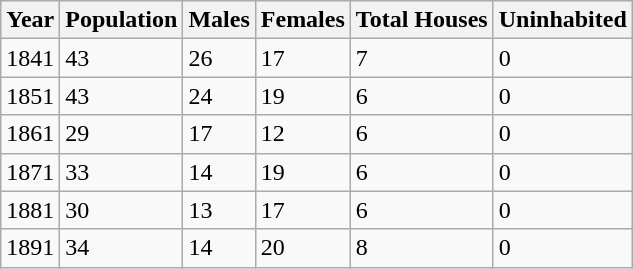<table class="wikitable">
<tr>
<th>Year</th>
<th>Population</th>
<th>Males</th>
<th>Females</th>
<th>Total Houses</th>
<th>Uninhabited</th>
</tr>
<tr>
<td>1841</td>
<td>43</td>
<td>26</td>
<td>17</td>
<td>7</td>
<td>0</td>
</tr>
<tr>
<td>1851</td>
<td>43</td>
<td>24</td>
<td>19</td>
<td>6</td>
<td>0</td>
</tr>
<tr>
<td>1861</td>
<td>29</td>
<td>17</td>
<td>12</td>
<td>6</td>
<td>0</td>
</tr>
<tr>
<td>1871</td>
<td>33</td>
<td>14</td>
<td>19</td>
<td>6</td>
<td>0</td>
</tr>
<tr>
<td>1881</td>
<td>30</td>
<td>13</td>
<td>17</td>
<td>6</td>
<td>0</td>
</tr>
<tr>
<td>1891</td>
<td>34</td>
<td>14</td>
<td>20</td>
<td>8</td>
<td>0</td>
</tr>
</table>
